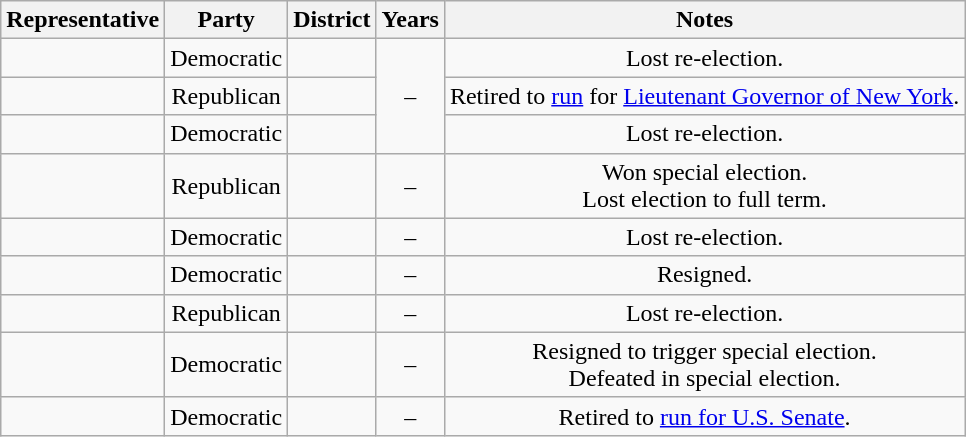<table class="wikitable sortable" style="text-align:center">
<tr valign=bottom>
<th>Representative</th>
<th>Party</th>
<th>District</th>
<th>Years</th>
<th>Notes</th>
</tr>
<tr>
<td align=left></td>
<td>Democratic</td>
<td></td>
<td rowspan="3" nowrap=""> –<br></td>
<td>Lost re-election.</td>
</tr>
<tr>
<td align=left></td>
<td>Republican</td>
<td></td>
<td>Retired to <a href='#'>run</a> for <a href='#'>Lieutenant Governor of New York</a>.</td>
</tr>
<tr>
<td align=left></td>
<td>Democratic</td>
<td></td>
<td>Lost re-election.</td>
</tr>
<tr>
<td align=left></td>
<td>Republican</td>
<td></td>
<td nowrap> –<br></td>
<td>Won special election.<br>Lost election to full term.</td>
</tr>
<tr>
<td align=left></td>
<td>Democratic</td>
<td></td>
<td nowrap> –<br></td>
<td>Lost re-election.</td>
</tr>
<tr>
<td align=left></td>
<td>Democratic</td>
<td></td>
<td nowrap> –<br></td>
<td>Resigned.</td>
</tr>
<tr>
<td align=left></td>
<td>Republican</td>
<td></td>
<td nowrap> –<br></td>
<td>Lost re-election.</td>
</tr>
<tr>
<td align=left></td>
<td>Democratic</td>
<td></td>
<td nowrap> –<br></td>
<td>Resigned to trigger special election.<br>Defeated in special election.</td>
</tr>
<tr>
<td align=left></td>
<td>Democratic</td>
<td></td>
<td nowrap> –<br></td>
<td>Retired to <a href='#'>run for U.S. Senate</a>.</td>
</tr>
</table>
